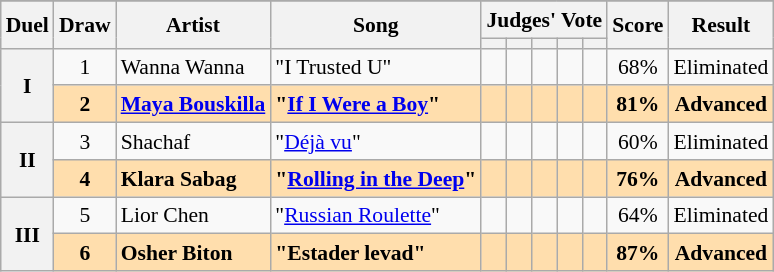<table class="sortable wikitable" style="margin: 1em auto 1em auto; text-align:center; font-size:90%; line-height:18px;">
<tr>
</tr>
<tr>
<th rowspan="2" class="unsortable">Duel</th>
<th rowspan="2">Draw</th>
<th rowspan="2">Artist</th>
<th rowspan="2">Song</th>
<th colspan="5" class="unsortable">Judges' Vote</th>
<th rowspan="2">Score</th>
<th rowspan="2">Result</th>
</tr>
<tr>
<th class="unsortable"></th>
<th class="unsortable"></th>
<th class="unsortable"></th>
<th class="unsortable"></th>
<th class="unsortable"></th>
</tr>
<tr>
<th rowspan=2>I</th>
<td>1</td>
<td align="left">Wanna Wanna</td>
<td align="left">"I Trusted U"</td>
<td></td>
<td></td>
<td></td>
<td></td>
<td></td>
<td>68%</td>
<td>Eliminated</td>
</tr>
<tr style="font-weight:bold; background:navajowhite;">
<td>2</td>
<td align="left"><a href='#'>Maya Bouskilla</a></td>
<td align="left">"<a href='#'>If I Were a Boy</a>"</td>
<td></td>
<td></td>
<td></td>
<td></td>
<td></td>
<td>81%</td>
<td>Advanced</td>
</tr>
<tr>
<th rowspan=2>II</th>
<td>3</td>
<td align="left">Shachaf</td>
<td align="left">"<a href='#'>Déjà vu</a>"</td>
<td></td>
<td></td>
<td></td>
<td></td>
<td></td>
<td>60%</td>
<td>Eliminated</td>
</tr>
<tr style="font-weight:bold; background:navajowhite;">
<td>4</td>
<td align="left">Klara Sabag</td>
<td align="left">"<a href='#'>Rolling in the Deep</a>"</td>
<td></td>
<td></td>
<td></td>
<td></td>
<td></td>
<td>76%</td>
<td>Advanced</td>
</tr>
<tr>
<th rowspan=2>III</th>
<td>5</td>
<td align="left">Lior Chen</td>
<td align="left">"<a href='#'>Russian Roulette</a>"</td>
<td></td>
<td></td>
<td></td>
<td></td>
<td></td>
<td>64%</td>
<td>Eliminated</td>
</tr>
<tr style="font-weight:bold; background:navajowhite;">
<td>6</td>
<td align="left">Osher Biton</td>
<td align="left">"Estader levad"</td>
<td></td>
<td></td>
<td></td>
<td></td>
<td></td>
<td>87%</td>
<td>Advanced</td>
</tr>
</table>
